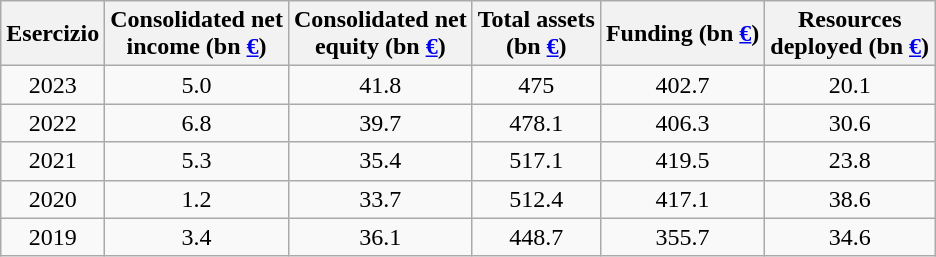<table class="wikitable" style="text-align:center;">
<tr>
<th>Esercizio</th>
<th>Consolidated net<br>income (bn <a href='#'>€</a>)</th>
<th>Consolidated net<br>equity (bn <a href='#'>€</a>)</th>
<th>Total assets<br>(bn <a href='#'>€</a>)</th>
<th>Funding (bn <a href='#'>€</a>)</th>
<th>Resources<br>deployed (bn <a href='#'>€</a>)</th>
</tr>
<tr>
<td>2023 </td>
<td>5.0</td>
<td>41.8</td>
<td>475</td>
<td>402.7</td>
<td>20.1</td>
</tr>
<tr>
<td>2022 </td>
<td>6.8</td>
<td>39.7</td>
<td>478.1</td>
<td>406.3</td>
<td>30.6</td>
</tr>
<tr>
<td>2021</td>
<td>5.3</td>
<td>35.4</td>
<td>517.1</td>
<td>419.5</td>
<td>23.8</td>
</tr>
<tr>
<td>2020</td>
<td>1.2</td>
<td>33.7</td>
<td>512.4</td>
<td>417.1</td>
<td>38.6</td>
</tr>
<tr>
<td>2019</td>
<td>3.4</td>
<td>36.1</td>
<td>448.7</td>
<td>355.7</td>
<td>34.6</td>
</tr>
</table>
